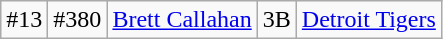<table class="wikitable">
<tr>
<td>#13</td>
<td>#380</td>
<td><a href='#'>Brett Callahan</a></td>
<td>3B</td>
<td><a href='#'>Detroit Tigers</a></td>
</tr>
</table>
